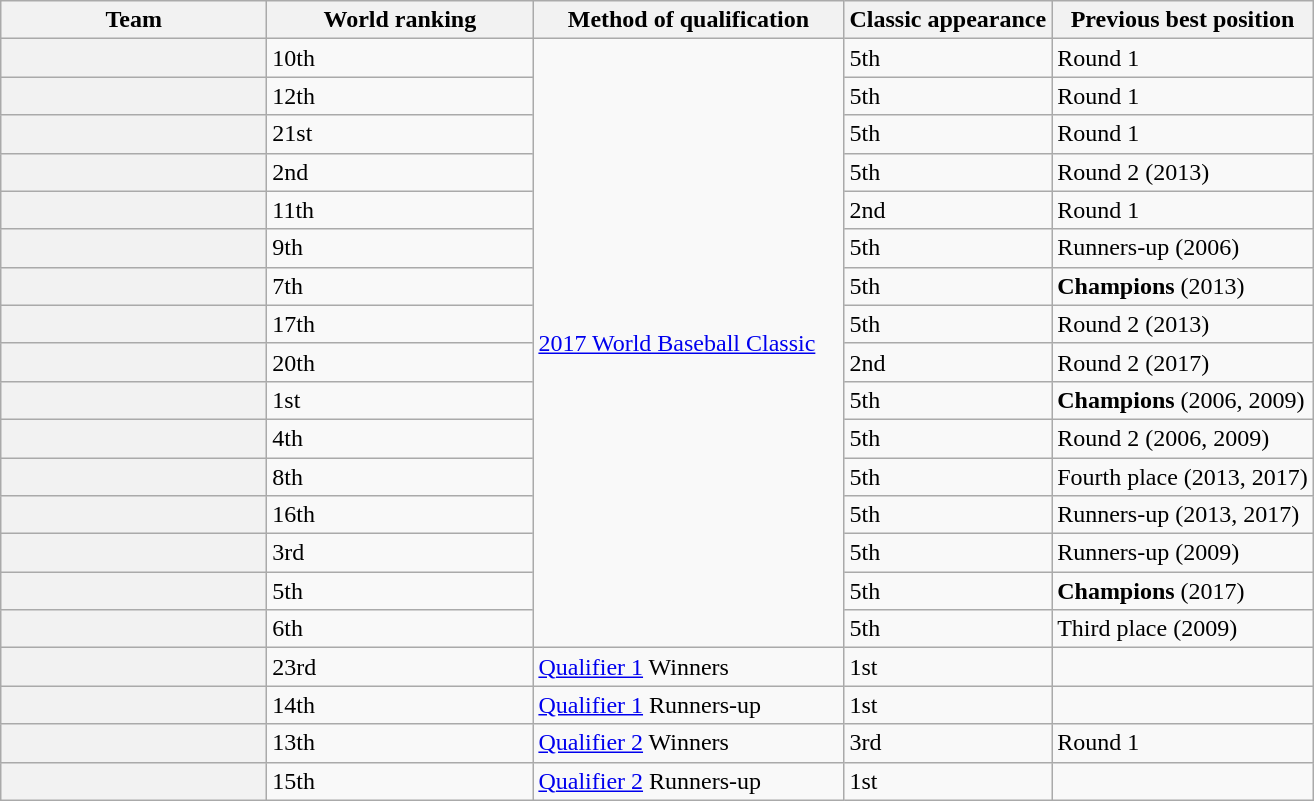<table class="wikitable sortable plainrowheaders">
<tr>
<th scope="col" width="170">Team</th>
<th scope="col" width="170">World ranking</th>
<th scope="col" width=200>Method of qualification</th>
<th scope="col">Classic appearance</th>
<th scope="col">Previous best position</th>
</tr>
<tr>
<th scope="row"></th>
<td>10th</td>
<td rowspan="16"><a href='#'>2017 World Baseball Classic</a></td>
<td>5th</td>
<td data-sort-value="10">Round 1</td>
</tr>
<tr>
<th scope="row"></th>
<td>12th</td>
<td>5th</td>
<td data-sort-value="11">Round 1</td>
</tr>
<tr>
<th scope="row"></th>
<td>21st</td>
<td>5th</td>
<td data-sort-value="12">Round 1</td>
</tr>
<tr>
<th scope="row"></th>
<td>2nd</td>
<td>5th</td>
<td data-sort-value="7">Round 2 (2013)</td>
</tr>
<tr>
<th scope="row"></th>
<td>11th</td>
<td>2nd</td>
<td data-sort-value="13">Round 1</td>
</tr>
<tr>
<th scope="row"></th>
<td>9th</td>
<td>5th</td>
<td data-sort-value="2.2">Runners-up (2006)</td>
</tr>
<tr>
<th scope="row"></th>
<td>7th</td>
<td>5th</td>
<td data-sort-value="1.2"><strong>Champions</strong> (2013)</td>
</tr>
<tr>
<th scope="row"></th>
<td>17th</td>
<td>5th</td>
<td data-sort-value="9">Round 2 (2013)</td>
</tr>
<tr>
<th scope="row"></th>
<td>20th</td>
<td>2nd</td>
<td data-sort-value="8">Round 2 (2017)</td>
</tr>
<tr>
<th scope="row"></th>
<td>1st</td>
<td>5th</td>
<td data-sort-value="1.1"><strong>Champions</strong> (2006, 2009)</td>
</tr>
<tr>
<th scope="row"></th>
<td>4th</td>
<td>5th</td>
<td data-sort-value="6">Round 2 (2006, 2009)</td>
</tr>
<tr>
<th scope="row"></th>
<td>8th</td>
<td>5th</td>
<td data-sort-value="4">Fourth place (2013, 2017)</td>
</tr>
<tr>
<th scope="row"></th>
<td>16th</td>
<td>5th</td>
<td data-sort-value="2.1">Runners-up (2013, 2017)</td>
</tr>
<tr>
<th scope="row"></th>
<td>3rd</td>
<td>5th</td>
<td data-sort-value="2.3">Runners-up (2009)</td>
</tr>
<tr>
<th scope="row"></th>
<td>5th</td>
<td>5th</td>
<td data-sort-value="1.2"><strong>Champions</strong> (2017)</td>
</tr>
<tr>
<th scope="row"></th>
<td>6th</td>
<td>5th</td>
<td data-sort-value="3">Third place (2009)</td>
</tr>
<tr>
<th scope="row"></th>
<td>23rd</td>
<td><a href='#'>Qualifier 1</a> Winners</td>
<td>1st</td>
<td></td>
</tr>
<tr>
<th scope="row"></th>
<td>14th</td>
<td><a href='#'>Qualifier 1</a> Runners-up</td>
<td>1st</td>
<td></td>
</tr>
<tr>
<th scope="row"></th>
<td>13th</td>
<td><a href='#'>Qualifier 2</a> Winners</td>
<td>3rd</td>
<td data-sort-value="10">Round 1</td>
</tr>
<tr>
<th scope="row"></th>
<td>15th</td>
<td><a href='#'>Qualifier 2</a> Runners-up</td>
<td>1st</td>
</tr>
</table>
